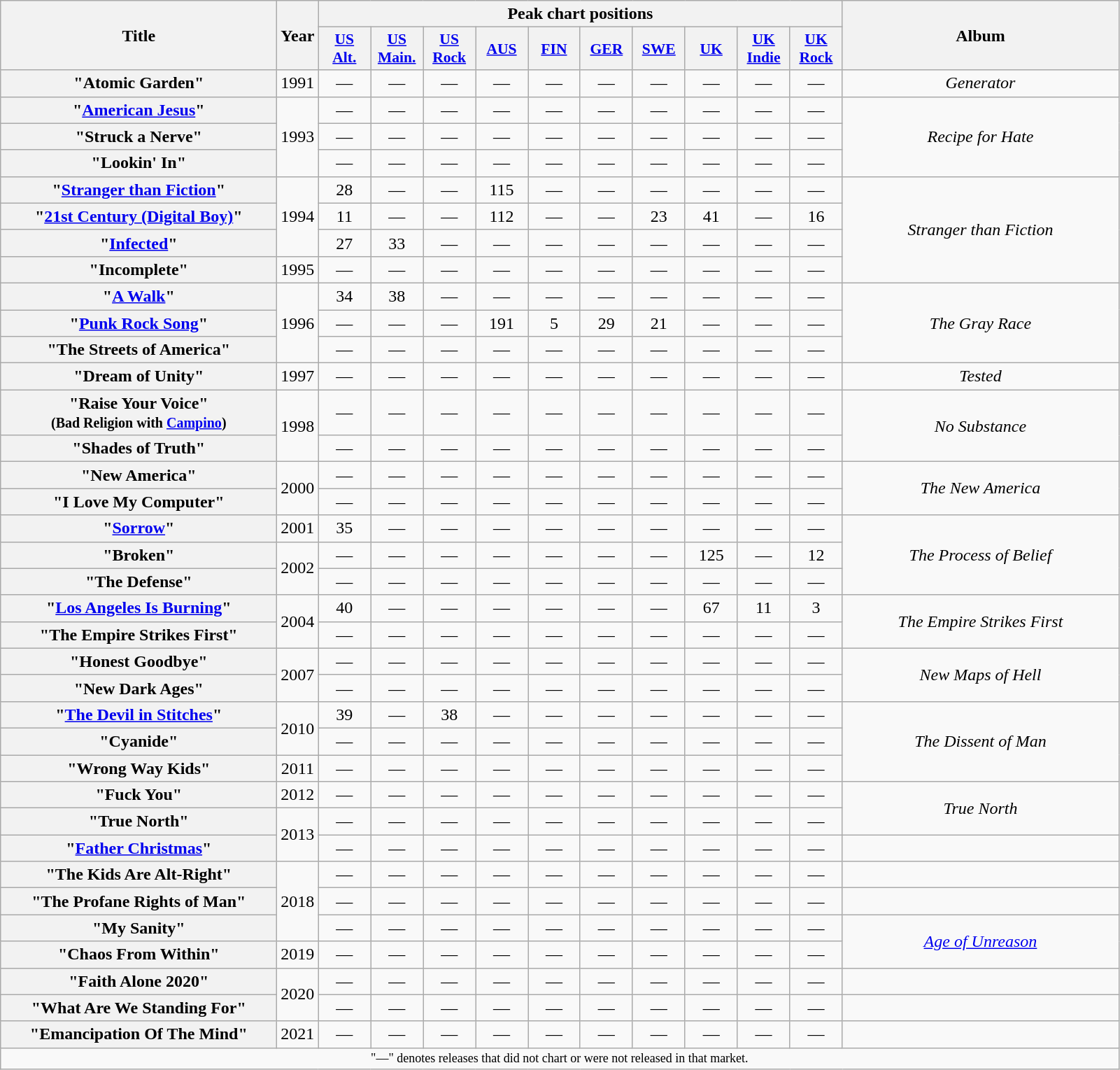<table class="wikitable plainrowheaders" style="text-align:center;">
<tr>
<th scope="col" rowspan="2" style="width:16em;">Title</th>
<th scope="col" rowspan="2">Year</th>
<th scope="col" colspan="10">Peak chart positions</th>
<th scope="col" rowspan="2" style="width:16em;">Album</th>
</tr>
<tr>
<th scope="col" style="width:3em;font-size:90%;"><a href='#'>US<br>Alt.</a><br></th>
<th scope="col" style="width:3em;font-size:90%;"><a href='#'>US<br>Main.</a><br></th>
<th scope="col" style="width:3em;font-size:90%;"><a href='#'>US<br>Rock</a><br></th>
<th scope="col" style="width:3em;font-size:90%;"><a href='#'>AUS</a><br></th>
<th scope="col" style="width:3em;font-size:90%;"><a href='#'>FIN</a><br></th>
<th scope="col" style="width:3em;font-size:90%;"><a href='#'>GER</a><br></th>
<th scope="col" style="width:3em;font-size:90%;"><a href='#'>SWE</a><br></th>
<th scope="col" style="width:3em;font-size:90%;"><a href='#'>UK</a><br></th>
<th scope="col" style="width:3em;font-size:90%;"><a href='#'>UK<br>Indie</a><br></th>
<th scope="col" style="width:3em;font-size:90%;"><a href='#'>UK<br>Rock</a><br></th>
</tr>
<tr>
<th scope="row">"Atomic Garden"</th>
<td>1991</td>
<td>—</td>
<td>—</td>
<td>—</td>
<td>—</td>
<td>—</td>
<td>—</td>
<td>—</td>
<td>—</td>
<td>—</td>
<td>—</td>
<td><em>Generator</em></td>
</tr>
<tr>
<th scope="row">"<a href='#'>American Jesus</a>"</th>
<td rowspan="3">1993</td>
<td>—</td>
<td>—</td>
<td>—</td>
<td>—</td>
<td>—</td>
<td>—</td>
<td>—</td>
<td>—</td>
<td>—</td>
<td>—</td>
<td rowspan="3"><em>Recipe for Hate</em></td>
</tr>
<tr>
<th scope="row">"Struck a Nerve"</th>
<td>—</td>
<td>—</td>
<td>—</td>
<td>—</td>
<td>—</td>
<td>—</td>
<td>—</td>
<td>—</td>
<td>—</td>
<td>—</td>
</tr>
<tr>
<th scope="row">"Lookin' In"</th>
<td>—</td>
<td>—</td>
<td>—</td>
<td>—</td>
<td>—</td>
<td>—</td>
<td>—</td>
<td>—</td>
<td>—</td>
<td>—</td>
</tr>
<tr>
<th scope="row">"<a href='#'>Stranger than Fiction</a>"</th>
<td rowspan="3">1994</td>
<td>28</td>
<td>—</td>
<td>—</td>
<td>115</td>
<td>—</td>
<td>—</td>
<td>—</td>
<td>—</td>
<td>—</td>
<td>—</td>
<td rowspan="4"><em>Stranger than Fiction</em></td>
</tr>
<tr>
<th scope="row">"<a href='#'>21st Century (Digital Boy)</a>"</th>
<td>11</td>
<td>—</td>
<td>—</td>
<td>112</td>
<td>—</td>
<td>—</td>
<td>23</td>
<td>41</td>
<td>—</td>
<td>16</td>
</tr>
<tr>
<th scope="row">"<a href='#'>Infected</a>"</th>
<td>27</td>
<td>33</td>
<td>—</td>
<td>—</td>
<td>—</td>
<td>—</td>
<td>—</td>
<td>—</td>
<td>—</td>
<td>—</td>
</tr>
<tr>
<th scope="row">"Incomplete"</th>
<td>1995</td>
<td>—</td>
<td>—</td>
<td>—</td>
<td>—</td>
<td>—</td>
<td>—</td>
<td>—</td>
<td>—</td>
<td>—</td>
<td>—</td>
</tr>
<tr>
<th scope="row">"<a href='#'>A Walk</a>"</th>
<td rowspan="3">1996</td>
<td>34</td>
<td>38</td>
<td>—</td>
<td>—</td>
<td>—</td>
<td>—</td>
<td>—</td>
<td>—</td>
<td>—</td>
<td>—</td>
<td rowspan="3"><em>The Gray Race</em></td>
</tr>
<tr>
<th scope="row">"<a href='#'>Punk Rock Song</a>"</th>
<td>—</td>
<td>—</td>
<td>—</td>
<td>191</td>
<td>5</td>
<td>29</td>
<td>21</td>
<td>—</td>
<td>—</td>
<td>—</td>
</tr>
<tr>
<th scope="row">"The Streets of America"</th>
<td>—</td>
<td>—</td>
<td>—</td>
<td>—</td>
<td>—</td>
<td>—</td>
<td>—</td>
<td>—</td>
<td>—</td>
<td>—</td>
</tr>
<tr>
<th scope="row">"Dream of Unity"</th>
<td>1997</td>
<td>—</td>
<td>—</td>
<td>—</td>
<td>—</td>
<td>—</td>
<td>—</td>
<td>—</td>
<td>—</td>
<td>—</td>
<td>—</td>
<td><em>Tested</em></td>
</tr>
<tr>
<th scope="row">"Raise Your Voice"<br><small>(Bad Religion with <a href='#'>Campino</a>)</small></th>
<td rowspan="2">1998</td>
<td>—</td>
<td>—</td>
<td>—</td>
<td>—</td>
<td>—</td>
<td>—</td>
<td>—</td>
<td>—</td>
<td>—</td>
<td>—</td>
<td rowspan="2"><em>No Substance</em></td>
</tr>
<tr>
<th scope="row">"Shades of Truth"</th>
<td>—</td>
<td>—</td>
<td>—</td>
<td>—</td>
<td>—</td>
<td>—</td>
<td>—</td>
<td>—</td>
<td>—</td>
<td>—</td>
</tr>
<tr>
<th scope="row">"New America"</th>
<td rowspan="2">2000</td>
<td>—</td>
<td>—</td>
<td>—</td>
<td>—</td>
<td>—</td>
<td>—</td>
<td>—</td>
<td>—</td>
<td>—</td>
<td>—</td>
<td rowspan="2"><em>The New America</em></td>
</tr>
<tr>
<th scope="row">"I Love My Computer"</th>
<td>—</td>
<td>—</td>
<td>—</td>
<td>—</td>
<td>—</td>
<td>—</td>
<td>—</td>
<td>—</td>
<td>—</td>
<td>—</td>
</tr>
<tr>
<th scope="row">"<a href='#'>Sorrow</a>"</th>
<td>2001</td>
<td>35</td>
<td>—</td>
<td>—</td>
<td>—</td>
<td>—</td>
<td>—</td>
<td>—</td>
<td>—</td>
<td>—</td>
<td>—</td>
<td rowspan="3"><em>The Process of Belief</em></td>
</tr>
<tr>
<th scope="row">"Broken"</th>
<td rowspan="2">2002</td>
<td>—</td>
<td>—</td>
<td>—</td>
<td>—</td>
<td>—</td>
<td>—</td>
<td>—</td>
<td>125</td>
<td>—</td>
<td>12</td>
</tr>
<tr>
<th scope="row">"The Defense"</th>
<td>—</td>
<td>—</td>
<td>—</td>
<td>—</td>
<td>—</td>
<td>—</td>
<td>—</td>
<td>—</td>
<td>—</td>
<td>—</td>
</tr>
<tr>
<th scope="row">"<a href='#'>Los Angeles Is Burning</a>"</th>
<td rowspan="2">2004</td>
<td>40</td>
<td>—</td>
<td>—</td>
<td>—</td>
<td>—</td>
<td>—</td>
<td>—</td>
<td>67</td>
<td>11</td>
<td>3</td>
<td rowspan="2"><em>The Empire Strikes First</em></td>
</tr>
<tr>
<th scope="row">"The Empire Strikes First"</th>
<td>—</td>
<td>—</td>
<td>—</td>
<td>—</td>
<td>—</td>
<td>—</td>
<td>—</td>
<td>—</td>
<td>—</td>
<td>—</td>
</tr>
<tr>
<th scope="row">"Honest Goodbye"</th>
<td rowspan="2">2007</td>
<td>—</td>
<td>—</td>
<td>—</td>
<td>—</td>
<td>—</td>
<td>—</td>
<td>—</td>
<td>—</td>
<td>—</td>
<td>—</td>
<td rowspan="2"><em>New Maps of Hell</em></td>
</tr>
<tr>
<th scope="row">"New Dark Ages"</th>
<td>—</td>
<td>—</td>
<td>—</td>
<td>—</td>
<td>—</td>
<td>—</td>
<td>—</td>
<td>—</td>
<td>—</td>
<td>—</td>
</tr>
<tr>
<th scope="row">"<a href='#'>The Devil in Stitches</a>"</th>
<td rowspan="2">2010</td>
<td>39</td>
<td>—</td>
<td>38</td>
<td>—</td>
<td>—</td>
<td>—</td>
<td>—</td>
<td>—</td>
<td>—</td>
<td>—</td>
<td rowspan="3"><em>The Dissent of Man</em></td>
</tr>
<tr>
<th scope="row">"Cyanide"</th>
<td>—</td>
<td>—</td>
<td>—</td>
<td>—</td>
<td>—</td>
<td>—</td>
<td>—</td>
<td>—</td>
<td>—</td>
<td>—</td>
</tr>
<tr>
<th scope="row">"Wrong Way Kids"</th>
<td>2011</td>
<td>—</td>
<td>—</td>
<td>—</td>
<td>—</td>
<td>—</td>
<td>—</td>
<td>—</td>
<td>—</td>
<td>—</td>
<td>—</td>
</tr>
<tr>
<th scope="row">"Fuck You"</th>
<td>2012</td>
<td>—</td>
<td>—</td>
<td>—</td>
<td>—</td>
<td>—</td>
<td>—</td>
<td>—</td>
<td>—</td>
<td>—</td>
<td>—</td>
<td rowspan="2"><em>True North</em></td>
</tr>
<tr>
<th scope="row">"True North"</th>
<td rowspan="2">2013</td>
<td>—</td>
<td>—</td>
<td>—</td>
<td>—</td>
<td>—</td>
<td>—</td>
<td>—</td>
<td>—</td>
<td>—</td>
<td>—</td>
</tr>
<tr>
<th scope="row">"<a href='#'>Father Christmas</a>"</th>
<td>—</td>
<td>—</td>
<td>—</td>
<td>—</td>
<td>—</td>
<td>—</td>
<td>—</td>
<td>—</td>
<td>—</td>
<td>—</td>
<td></td>
</tr>
<tr>
<th scope="row">"The Kids Are Alt-Right"</th>
<td rowspan="3">2018</td>
<td>—</td>
<td>—</td>
<td>—</td>
<td>—</td>
<td>—</td>
<td>—</td>
<td>—</td>
<td>—</td>
<td>—</td>
<td>—</td>
<td></td>
</tr>
<tr>
<th scope="row">"The Profane Rights of Man"</th>
<td>—</td>
<td>—</td>
<td>—</td>
<td>—</td>
<td>—</td>
<td>—</td>
<td>—</td>
<td>—</td>
<td>—</td>
<td>—</td>
<td></td>
</tr>
<tr>
<th scope="row">"My Sanity"</th>
<td>—</td>
<td>—</td>
<td>—</td>
<td>—</td>
<td>—</td>
<td>—</td>
<td>—</td>
<td>—</td>
<td>—</td>
<td>—</td>
<td rowspan="2"><em><a href='#'>Age of Unreason</a></em></td>
</tr>
<tr>
<th scope="row">"Chaos From Within"</th>
<td>2019</td>
<td>—</td>
<td>—</td>
<td>—</td>
<td>—</td>
<td>—</td>
<td>—</td>
<td>—</td>
<td>—</td>
<td>—</td>
<td>—</td>
</tr>
<tr>
<th scope="row">"Faith Alone 2020"</th>
<td rowspan="2">2020</td>
<td>—</td>
<td>—</td>
<td>—</td>
<td>—</td>
<td>—</td>
<td>—</td>
<td>—</td>
<td>—</td>
<td>—</td>
<td>—</td>
<td></td>
</tr>
<tr>
<th scope="row">"What Are We Standing For"</th>
<td>—</td>
<td>—</td>
<td>—</td>
<td>—</td>
<td>—</td>
<td>—</td>
<td>—</td>
<td>—</td>
<td>—</td>
<td>—</td>
<td></td>
</tr>
<tr>
<th scope="row">"Emancipation Of The Mind"</th>
<td>2021</td>
<td>—</td>
<td>—</td>
<td>—</td>
<td>—</td>
<td>—</td>
<td>—</td>
<td>—</td>
<td>—</td>
<td>—</td>
<td>—</td>
<td></td>
</tr>
<tr>
<td align="center" colspan="14" style="font-size:9pt">"—" denotes releases that did not chart or were not released in that market.</td>
</tr>
</table>
